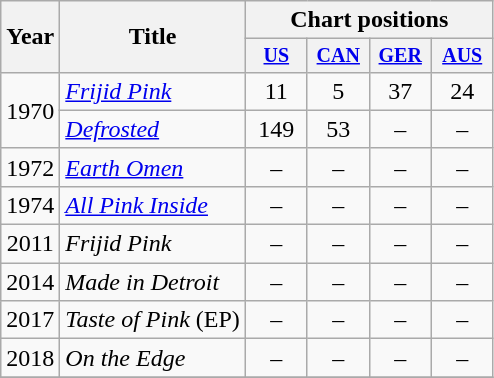<table class="wikitable" style="text-align:center;">
<tr>
<th rowspan="2"><strong>Year</strong></th>
<th rowspan="2"><strong>Title</strong></th>
<th colspan="4">Chart positions</th>
</tr>
<tr style="font-size:smaller;">
<th width="35"><a href='#'>US</a><br></th>
<th width="35"><a href='#'>CAN</a><br></th>
<th width="35"><a href='#'>GER</a><br></th>
<th width="35"><a href='#'>AUS</a><br></th>
</tr>
<tr>
<td rowspan="2">1970</td>
<td align="left"><em><a href='#'>Frijid Pink</a></em></td>
<td>11</td>
<td>5</td>
<td>37</td>
<td>24</td>
</tr>
<tr>
<td align="left"><em><a href='#'>Defrosted</a></em></td>
<td>149</td>
<td>53</td>
<td>–</td>
<td>–</td>
</tr>
<tr>
<td>1972</td>
<td align="left"><em><a href='#'>Earth Omen</a></em></td>
<td>–</td>
<td>–</td>
<td>–</td>
<td>–</td>
</tr>
<tr>
<td>1974</td>
<td align="left"><em><a href='#'>All Pink Inside</a></em></td>
<td>–</td>
<td>–</td>
<td>–</td>
<td>–</td>
</tr>
<tr>
<td>2011</td>
<td align="left"><em>Frijid Pink</em></td>
<td>–</td>
<td>–</td>
<td>–</td>
<td>–</td>
</tr>
<tr>
<td>2014</td>
<td align="left"><em>Made in Detroit</em></td>
<td>–</td>
<td>–</td>
<td>–</td>
<td>–</td>
</tr>
<tr>
<td>2017</td>
<td align="left"><em>Taste of Pink</em> (EP)</td>
<td>–</td>
<td>–</td>
<td>–</td>
<td>–</td>
</tr>
<tr>
<td>2018</td>
<td align="left"><em>On the Edge</em></td>
<td>–</td>
<td>–</td>
<td>–</td>
<td>–</td>
</tr>
<tr>
</tr>
</table>
